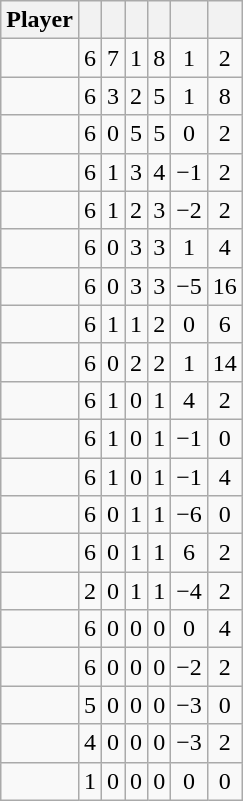<table class="wikitable sortable" style="text-align:center;">
<tr>
<th>Player</th>
<th></th>
<th></th>
<th></th>
<th></th>
<th data-sort-type="number"></th>
<th></th>
</tr>
<tr>
<td></td>
<td>6</td>
<td>7</td>
<td>1</td>
<td>8</td>
<td>1</td>
<td>2</td>
</tr>
<tr>
<td></td>
<td>6</td>
<td>3</td>
<td>2</td>
<td>5</td>
<td>1</td>
<td>8</td>
</tr>
<tr>
<td></td>
<td>6</td>
<td>0</td>
<td>5</td>
<td>5</td>
<td>0</td>
<td>2</td>
</tr>
<tr>
<td></td>
<td>6</td>
<td>1</td>
<td>3</td>
<td>4</td>
<td>−1</td>
<td>2</td>
</tr>
<tr>
<td></td>
<td>6</td>
<td>1</td>
<td>2</td>
<td>3</td>
<td>−2</td>
<td>2</td>
</tr>
<tr>
<td></td>
<td>6</td>
<td>0</td>
<td>3</td>
<td>3</td>
<td>1</td>
<td>4</td>
</tr>
<tr>
<td></td>
<td>6</td>
<td>0</td>
<td>3</td>
<td>3</td>
<td>−5</td>
<td>16</td>
</tr>
<tr>
<td></td>
<td>6</td>
<td>1</td>
<td>1</td>
<td>2</td>
<td>0</td>
<td>6</td>
</tr>
<tr>
<td></td>
<td>6</td>
<td>0</td>
<td>2</td>
<td>2</td>
<td>1</td>
<td>14</td>
</tr>
<tr>
<td></td>
<td>6</td>
<td>1</td>
<td>0</td>
<td>1</td>
<td>4</td>
<td>2</td>
</tr>
<tr>
<td></td>
<td>6</td>
<td>1</td>
<td>0</td>
<td>1</td>
<td>−1</td>
<td>0</td>
</tr>
<tr>
<td></td>
<td>6</td>
<td>1</td>
<td>0</td>
<td>1</td>
<td>−1</td>
<td>4</td>
</tr>
<tr>
<td></td>
<td>6</td>
<td>0</td>
<td>1</td>
<td>1</td>
<td>−6</td>
<td>0</td>
</tr>
<tr>
<td></td>
<td>6</td>
<td>0</td>
<td>1</td>
<td>1</td>
<td>6</td>
<td>2</td>
</tr>
<tr>
<td></td>
<td>2</td>
<td>0</td>
<td>1</td>
<td>1</td>
<td>−4</td>
<td>2</td>
</tr>
<tr>
<td></td>
<td>6</td>
<td>0</td>
<td>0</td>
<td>0</td>
<td>0</td>
<td>4</td>
</tr>
<tr>
<td></td>
<td>6</td>
<td>0</td>
<td>0</td>
<td>0</td>
<td>−2</td>
<td>2</td>
</tr>
<tr>
<td></td>
<td>5</td>
<td>0</td>
<td>0</td>
<td>0</td>
<td>−3</td>
<td>0</td>
</tr>
<tr>
<td></td>
<td>4</td>
<td>0</td>
<td>0</td>
<td>0</td>
<td>−3</td>
<td>2</td>
</tr>
<tr>
<td></td>
<td>1</td>
<td>0</td>
<td>0</td>
<td>0</td>
<td>0</td>
<td>0</td>
</tr>
</table>
